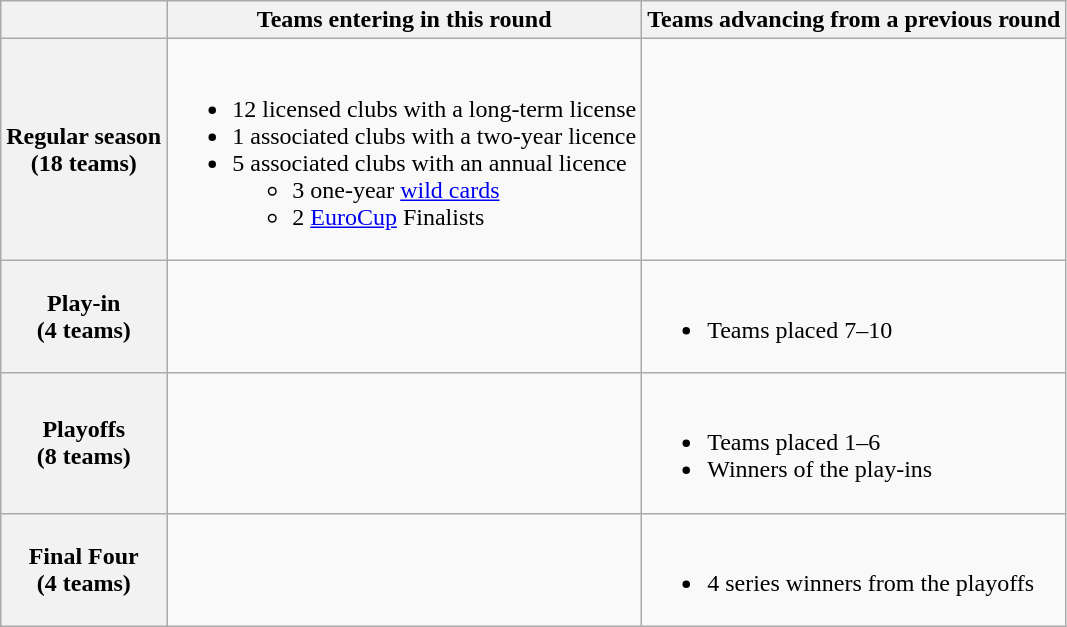<table class="wikitable">
<tr>
<th></th>
<th>Teams entering in this round</th>
<th>Teams advancing from a previous round</th>
</tr>
<tr>
<th>Regular season<br>(18 teams)</th>
<td><br><ul><li>12 licensed clubs with a long-term license</li><li>1 associated clubs with a two-year licence</li><li>5 associated clubs with an annual licence<ul><li>3 one-year <a href='#'>wild cards</a></li><li>2 <a href='#'>EuroCup</a> Finalists</li></ul></li></ul></td>
<td></td>
</tr>
<tr>
<th>Play-in<br>(4 teams)</th>
<td></td>
<td><br><ul><li>Teams placed 7–10</li></ul></td>
</tr>
<tr>
<th>Playoffs<br>(8 teams)</th>
<td></td>
<td><br><ul><li>Teams placed 1–6</li><li>Winners of the play-ins</li></ul></td>
</tr>
<tr>
<th>Final Four<br>(4 teams)</th>
<td></td>
<td><br><ul><li>4 series winners from the playoffs</li></ul></td>
</tr>
</table>
